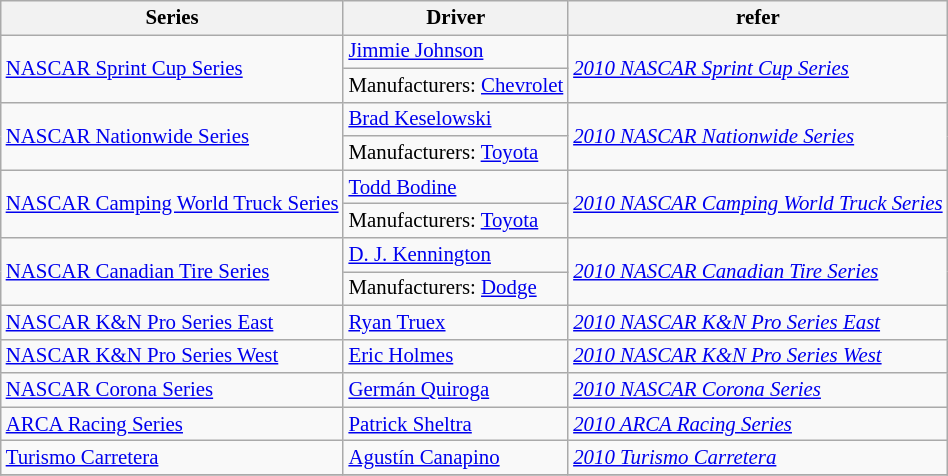<table class="wikitable" style="font-size: 87%;">
<tr>
<th>Series</th>
<th>Driver</th>
<th>refer</th>
</tr>
<tr>
<td rowspan=2><a href='#'>NASCAR Sprint Cup Series</a></td>
<td> <a href='#'>Jimmie Johnson</a></td>
<td rowspan=2><em><a href='#'>2010 NASCAR Sprint Cup Series</a></em></td>
</tr>
<tr>
<td>Manufacturers:  <a href='#'>Chevrolet</a></td>
</tr>
<tr>
<td rowspan=2><a href='#'>NASCAR Nationwide Series</a></td>
<td> <a href='#'>Brad Keselowski</a></td>
<td rowspan=2><em><a href='#'>2010 NASCAR Nationwide Series</a></em></td>
</tr>
<tr>
<td>Manufacturers:  <a href='#'>Toyota</a></td>
</tr>
<tr>
<td rowspan=2><a href='#'>NASCAR Camping World Truck Series</a></td>
<td> <a href='#'>Todd Bodine</a></td>
<td rowspan=2><em><a href='#'>2010 NASCAR Camping World Truck Series</a></em></td>
</tr>
<tr>
<td>Manufacturers:  <a href='#'>Toyota</a></td>
</tr>
<tr>
<td rowspan=2><a href='#'>NASCAR Canadian Tire Series</a></td>
<td> <a href='#'>D. J. Kennington</a></td>
<td rowspan=2><em><a href='#'>2010 NASCAR Canadian Tire Series</a></em></td>
</tr>
<tr>
<td>Manufacturers:  <a href='#'>Dodge</a></td>
</tr>
<tr>
<td><a href='#'>NASCAR K&N Pro Series East</a></td>
<td> <a href='#'>Ryan Truex</a></td>
<td><em><a href='#'>2010 NASCAR K&N Pro Series East</a></em></td>
</tr>
<tr>
<td><a href='#'>NASCAR K&N Pro Series West</a></td>
<td> <a href='#'>Eric Holmes</a></td>
<td><em><a href='#'>2010 NASCAR K&N Pro Series West</a></em></td>
</tr>
<tr>
<td><a href='#'>NASCAR Corona Series</a></td>
<td> <a href='#'>Germán Quiroga</a></td>
<td><em><a href='#'>2010 NASCAR Corona Series</a></em></td>
</tr>
<tr>
<td><a href='#'>ARCA Racing Series</a></td>
<td> <a href='#'>Patrick Sheltra</a></td>
<td><em><a href='#'>2010 ARCA Racing Series</a></em></td>
</tr>
<tr>
<td><a href='#'>Turismo Carretera</a></td>
<td> <a href='#'>Agustín Canapino</a></td>
<td><em><a href='#'>2010 Turismo Carretera</a></em></td>
</tr>
<tr>
</tr>
</table>
